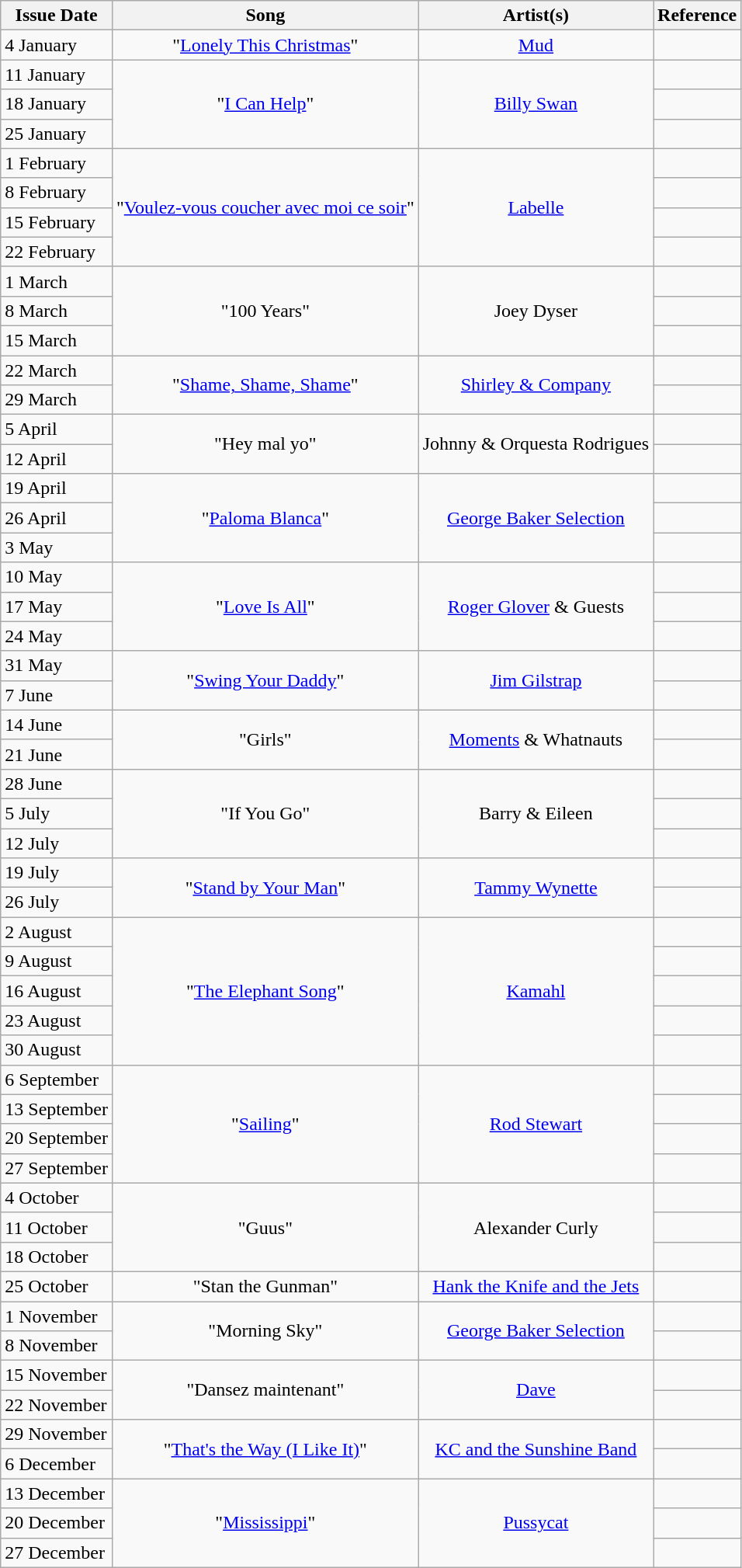<table class="wikitable">
<tr>
<th align="center">Issue Date</th>
<th align="center">Song</th>
<th align="center">Artist(s)</th>
<th align="center">Reference</th>
</tr>
<tr>
<td>4 January</td>
<td align="center">"<a href='#'>Lonely This Christmas</a>"</td>
<td align="center"><a href='#'>Mud</a></td>
<td align="center"></td>
</tr>
<tr>
<td>11 January</td>
<td align="center" rowspan="3">"<a href='#'>I Can Help</a>"</td>
<td align="center" rowspan="3"><a href='#'>Billy Swan</a></td>
<td align="center"></td>
</tr>
<tr>
<td>18 January</td>
<td align="center"></td>
</tr>
<tr>
<td>25 January</td>
<td align="center"></td>
</tr>
<tr>
<td>1 February</td>
<td align="center" rowspan="4">"<a href='#'>Voulez-vous coucher avec moi ce soir</a>"</td>
<td align="center" rowspan="4"><a href='#'>Labelle</a></td>
<td align="center"></td>
</tr>
<tr>
<td>8 February</td>
<td align="center"></td>
</tr>
<tr>
<td>15 February</td>
<td align="center"></td>
</tr>
<tr>
<td>22 February</td>
<td align="center"></td>
</tr>
<tr>
<td>1 March</td>
<td align="center" rowspan="3">"100 Years"</td>
<td align="center" rowspan="3">Joey Dyser</td>
<td align="center"></td>
</tr>
<tr>
<td>8 March</td>
<td align="center"></td>
</tr>
<tr>
<td>15 March</td>
<td align="center"></td>
</tr>
<tr>
<td>22 March</td>
<td align="center" rowspan="2">"<a href='#'>Shame, Shame, Shame</a>"</td>
<td align="center" rowspan="2"><a href='#'>Shirley & Company</a></td>
<td align="center"></td>
</tr>
<tr>
<td>29 March</td>
<td align="center"></td>
</tr>
<tr>
<td>5 April</td>
<td align="center" rowspan="2">"Hey mal yo"</td>
<td align="center" rowspan="2">Johnny & Orquesta Rodrigues</td>
<td align="center"></td>
</tr>
<tr>
<td>12 April</td>
<td align="center"></td>
</tr>
<tr>
<td>19 April</td>
<td align="center" rowspan="3">"<a href='#'>Paloma Blanca</a>"</td>
<td align="center" rowspan="3"><a href='#'>George Baker Selection</a></td>
<td align="center"></td>
</tr>
<tr>
<td>26 April</td>
<td align="center"></td>
</tr>
<tr>
<td>3 May</td>
<td align="center"></td>
</tr>
<tr>
<td>10 May</td>
<td align="center" rowspan="3">"<a href='#'>Love Is All</a>"</td>
<td align="center" rowspan="3"><a href='#'>Roger Glover</a> & Guests</td>
<td align="center"></td>
</tr>
<tr>
<td>17 May</td>
<td align="center"></td>
</tr>
<tr>
<td>24 May</td>
<td align="center"></td>
</tr>
<tr>
<td>31 May</td>
<td align="center" rowspan="2">"<a href='#'>Swing Your Daddy</a>"</td>
<td align="center" rowspan="2"><a href='#'>Jim Gilstrap</a></td>
<td align="center"></td>
</tr>
<tr>
<td>7 June</td>
<td align="center"></td>
</tr>
<tr>
<td>14 June</td>
<td align="center" rowspan="2">"Girls"</td>
<td align="center" rowspan="2"><a href='#'>Moments</a> & Whatnauts</td>
<td align="center"></td>
</tr>
<tr>
<td>21 June</td>
<td align="center"></td>
</tr>
<tr>
<td>28 June</td>
<td align="center" rowspan="3">"If You Go"</td>
<td align="center" rowspan="3">Barry & Eileen</td>
<td align="center"></td>
</tr>
<tr>
<td>5 July</td>
<td align="center"></td>
</tr>
<tr>
<td>12 July</td>
<td align="center"></td>
</tr>
<tr>
<td>19 July</td>
<td align="center" rowspan="2">"<a href='#'>Stand by Your Man</a>"</td>
<td align="center" rowspan="2"><a href='#'>Tammy Wynette</a></td>
<td align="center"></td>
</tr>
<tr>
<td>26 July</td>
<td align="center"></td>
</tr>
<tr>
<td>2 August</td>
<td align="center" rowspan="5">"<a href='#'>The Elephant Song</a>"</td>
<td align="center" rowspan="5"><a href='#'>Kamahl</a></td>
<td align="center"></td>
</tr>
<tr>
<td>9 August</td>
<td align="center"></td>
</tr>
<tr>
<td>16 August</td>
<td align="center"></td>
</tr>
<tr>
<td>23 August</td>
<td align="center"></td>
</tr>
<tr>
<td>30 August</td>
<td align="center"></td>
</tr>
<tr>
<td>6 September</td>
<td align="center" rowspan="4">"<a href='#'>Sailing</a>"</td>
<td align="center" rowspan="4"><a href='#'>Rod Stewart</a></td>
<td align="center"></td>
</tr>
<tr>
<td>13 September</td>
<td align="center"></td>
</tr>
<tr>
<td>20 September</td>
<td align="center"></td>
</tr>
<tr>
<td>27 September</td>
<td align="center"></td>
</tr>
<tr>
<td>4 October</td>
<td align="center" rowspan="3">"Guus"</td>
<td align="center" rowspan="3">Alexander Curly</td>
<td align="center"></td>
</tr>
<tr>
<td>11 October</td>
<td align="center"></td>
</tr>
<tr>
<td>18 October</td>
<td align="center"></td>
</tr>
<tr>
<td>25 October</td>
<td align="center">"Stan the Gunman"</td>
<td align="center"><a href='#'>Hank the Knife and the Jets</a></td>
<td align="center"></td>
</tr>
<tr>
<td>1 November</td>
<td align="center" rowspan="2">"Morning Sky"</td>
<td align="center" rowspan="2"><a href='#'>George Baker Selection</a></td>
<td align="center"></td>
</tr>
<tr>
<td>8 November</td>
<td align="center"></td>
</tr>
<tr>
<td>15 November</td>
<td align="center" rowspan="2">"Dansez maintenant"</td>
<td align="center" rowspan="2"><a href='#'>Dave</a></td>
<td align="center"></td>
</tr>
<tr>
<td>22 November</td>
<td align="center"></td>
</tr>
<tr>
<td>29 November</td>
<td align="center" rowspan="2">"<a href='#'>That's the Way (I Like It)</a>"</td>
<td align="center" rowspan="2"><a href='#'>KC and the Sunshine Band</a></td>
<td align="center"></td>
</tr>
<tr>
<td>6 December</td>
<td align="center"></td>
</tr>
<tr>
<td>13 December</td>
<td align="center" rowspan="3">"<a href='#'>Mississippi</a>"</td>
<td align="center" rowspan="3"><a href='#'>Pussycat</a></td>
<td align="center"></td>
</tr>
<tr>
<td>20 December</td>
<td align="center"></td>
</tr>
<tr>
<td>27 December</td>
<td align="center"></td>
</tr>
</table>
